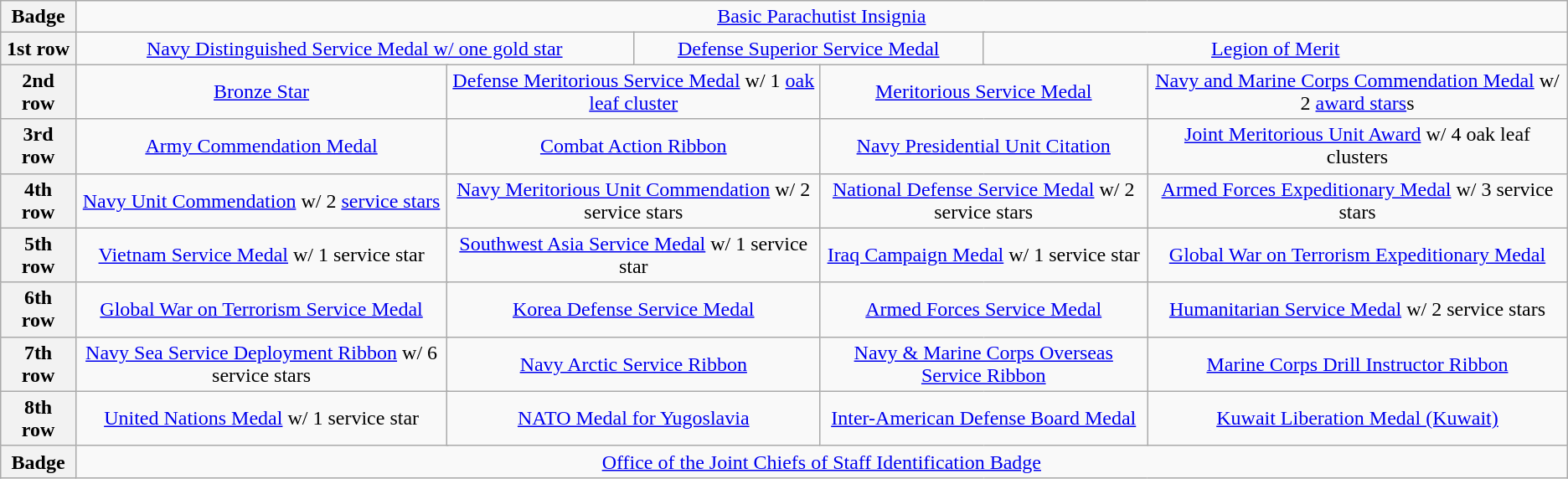<table class="wikitable">
<tr>
<th>Badge</th>
<td colspan="12" align="center"><a href='#'>Basic Parachutist Insignia</a></td>
</tr>
<tr>
<th>1st row</th>
<td colspan="4" align="center"><a href='#'>Navy Distinguished Service Medal w/ one gold star</a></td>
<td colspan="4" align="center"><a href='#'>Defense Superior Service Medal</a></td>
<td colspan="4" align="center"><a href='#'>Legion of Merit</a></td>
</tr>
<tr>
<th>2nd row</th>
<td colspan="3" align="center"><a href='#'>Bronze Star</a></td>
<td colspan="3" align="center"><a href='#'>Defense Meritorious Service Medal</a> w/ 1 <a href='#'>oak leaf cluster</a></td>
<td colspan="3" align="center"><a href='#'>Meritorious Service Medal</a></td>
<td colspan="3" align="center"><a href='#'>Navy and Marine Corps Commendation Medal</a> w/ 2 <a href='#'>award stars</a>s</td>
</tr>
<tr>
<th>3rd row</th>
<td colspan="3" align="center"><a href='#'>Army Commendation Medal</a></td>
<td colspan="3" align="center"><a href='#'>Combat Action Ribbon</a></td>
<td colspan="3" align="center"><a href='#'>Navy Presidential Unit Citation</a></td>
<td colspan="3" align="center"><a href='#'>Joint Meritorious Unit Award</a> w/ 4 oak leaf clusters</td>
</tr>
<tr>
<th>4th row</th>
<td colspan="3" align="center"><a href='#'>Navy Unit Commendation</a> w/ 2 <a href='#'>service stars</a></td>
<td colspan="3" align="center"><a href='#'>Navy Meritorious Unit Commendation</a> w/ 2 service stars</td>
<td colspan="3" align="center"><a href='#'>National Defense Service Medal</a> w/ 2 service stars</td>
<td colspan="3" align="center"><a href='#'>Armed Forces Expeditionary Medal</a> w/ 3 service stars</td>
</tr>
<tr>
<th>5th row</th>
<td colspan="3" align="center"><a href='#'>Vietnam Service Medal</a> w/ 1 service star</td>
<td colspan="3" align="center"><a href='#'>Southwest Asia Service Medal</a> w/ 1 service star</td>
<td colspan="3" align="center"><a href='#'>Iraq Campaign Medal</a> w/ 1 service star</td>
<td colspan="3" align="center"><a href='#'>Global War on Terrorism Expeditionary Medal</a></td>
</tr>
<tr>
<th>6th row</th>
<td colspan="3" align="center"><a href='#'>Global War on Terrorism Service Medal</a></td>
<td colspan="3" align="center"><a href='#'>Korea Defense Service Medal</a></td>
<td colspan="3" align="center"><a href='#'>Armed Forces Service Medal</a></td>
<td colspan="3" align="center"><a href='#'>Humanitarian Service Medal</a> w/ 2 service stars</td>
</tr>
<tr>
<th>7th row</th>
<td colspan="3" align="center"><a href='#'>Navy Sea Service Deployment Ribbon</a> w/ 6 service stars</td>
<td colspan="3" align="center"><a href='#'>Navy Arctic Service Ribbon</a></td>
<td colspan="3" align="center"><a href='#'>Navy & Marine Corps Overseas Service Ribbon</a></td>
<td colspan="3" align="center"><a href='#'>Marine Corps Drill Instructor Ribbon</a></td>
</tr>
<tr>
<th>8th row</th>
<td colspan="3" align="center"><a href='#'>United Nations Medal</a> w/ 1 service star</td>
<td colspan="3" align="center"><a href='#'>NATO Medal for Yugoslavia</a></td>
<td colspan="3" align="center"><a href='#'>Inter-American Defense Board Medal</a></td>
<td colspan="3" align="center"><a href='#'>Kuwait Liberation Medal (Kuwait)</a></td>
</tr>
<tr>
<th>Badge</th>
<td colspan="12" align="center"><a href='#'>Office of the Joint Chiefs of Staff Identification Badge</a></td>
</tr>
</table>
